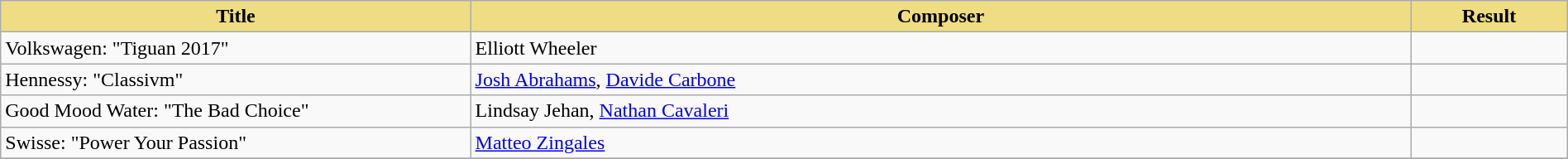<table class="wikitable" width=100%>
<tr>
<th style="width:30%;background:#EEDD82;">Title</th>
<th style="width:60%;background:#EEDD82;">Composer</th>
<th style="width:10%;background:#EEDD82;">Result<br></th>
</tr>
<tr>
<td>Volkswagen: "Tiguan 2017"</td>
<td>Elliott Wheeler</td>
<td></td>
</tr>
<tr>
<td>Hennessy: "Classivm"</td>
<td><a href='#'>Josh Abrahams</a>, <a href='#'>Davide Carbone</a></td>
<td></td>
</tr>
<tr>
<td>Good Mood Water: "The Bad Choice"</td>
<td>Lindsay Jehan, <a href='#'>Nathan Cavaleri</a></td>
<td></td>
</tr>
<tr>
<td>Swisse: "Power Your Passion"</td>
<td><a href='#'>Matteo Zingales</a></td>
<td></td>
</tr>
<tr>
</tr>
</table>
